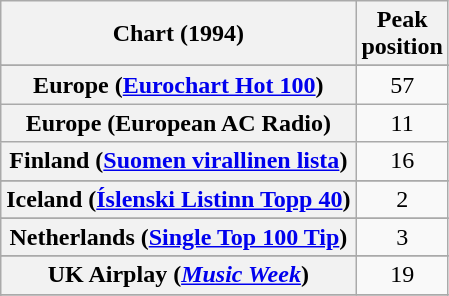<table class="wikitable sortable plainrowheaders" style="text-align:center">
<tr>
<th>Chart (1994)</th>
<th>Peak<br>position</th>
</tr>
<tr>
</tr>
<tr>
</tr>
<tr>
</tr>
<tr>
</tr>
<tr>
<th scope="row">Europe (<a href='#'>Eurochart Hot 100</a>)</th>
<td>57</td>
</tr>
<tr>
<th scope="row">Europe (European AC Radio)</th>
<td>11</td>
</tr>
<tr>
<th scope="row">Finland (<a href='#'>Suomen virallinen lista</a>)</th>
<td>16</td>
</tr>
<tr>
</tr>
<tr>
<th scope="row">Iceland (<a href='#'>Íslenski Listinn Topp 40</a>)</th>
<td>2</td>
</tr>
<tr>
</tr>
<tr>
<th scope="row">Netherlands (<a href='#'>Single Top 100 Tip</a>)</th>
<td>3</td>
</tr>
<tr>
</tr>
<tr>
</tr>
<tr>
</tr>
<tr>
<th scope="row">UK Airplay (<em><a href='#'>Music Week</a></em>)</th>
<td>19</td>
</tr>
<tr>
</tr>
<tr>
</tr>
</table>
